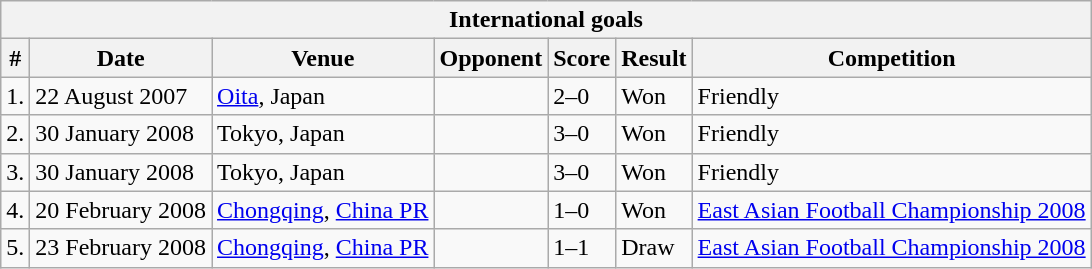<table class="wikitable collapsible collapsed">
<tr>
<th colspan="7"><strong>International goals</strong></th>
</tr>
<tr>
<th>#</th>
<th>Date</th>
<th>Venue</th>
<th>Opponent</th>
<th>Score</th>
<th>Result</th>
<th>Competition</th>
</tr>
<tr>
<td>1.</td>
<td>22 August 2007</td>
<td><a href='#'>Oita</a>, Japan</td>
<td></td>
<td>2–0</td>
<td>Won</td>
<td>Friendly</td>
</tr>
<tr>
<td>2.</td>
<td>30 January 2008</td>
<td>Tokyo, Japan</td>
<td></td>
<td>3–0</td>
<td>Won</td>
<td>Friendly</td>
</tr>
<tr>
<td>3.</td>
<td>30 January 2008</td>
<td>Tokyo, Japan</td>
<td></td>
<td>3–0</td>
<td>Won</td>
<td>Friendly</td>
</tr>
<tr>
<td>4.</td>
<td>20 February 2008</td>
<td><a href='#'>Chongqing</a>, <a href='#'>China PR</a></td>
<td></td>
<td>1–0</td>
<td>Won</td>
<td><a href='#'>East Asian Football Championship 2008</a></td>
</tr>
<tr>
<td>5.</td>
<td>23 February 2008</td>
<td><a href='#'>Chongqing</a>, <a href='#'>China PR</a></td>
<td></td>
<td>1–1</td>
<td>Draw</td>
<td><a href='#'>East Asian Football Championship 2008</a></td>
</tr>
</table>
